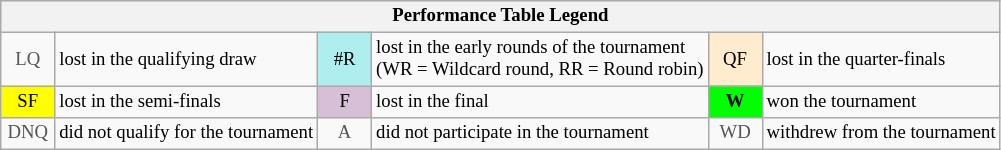<table class="wikitable" style="font-size:78%;">
<tr bgcolor="#efefef">
<th colspan="6">Performance Table Legend</th>
</tr>
<tr>
<td align="center" style="color:#555555;" width="30">LQ</td>
<td>lost in the qualifying draw</td>
<td align="center" style="background:#afeeee;">#R</td>
<td>lost in the early rounds of the tournament<br>(WR = Wildcard round, RR = Round robin)</td>
<td align="center" style="background:#ffebcd;">QF</td>
<td>lost in the quarter-finals</td>
</tr>
<tr>
<td align="center" style="background:yellow;">SF</td>
<td>lost in the semi-finals</td>
<td align="center" style="background:#D8BFD8;">F</td>
<td>lost in the final</td>
<td align="center" style="background:#00ff00;"><strong>W</strong></td>
<td>won the tournament</td>
</tr>
<tr>
<td align="center" style="color:#555555;" width="30">DNQ</td>
<td>did not qualify for the tournament</td>
<td align="center" style="color:#555555;" width="30">A</td>
<td>did not participate in the tournament</td>
<td align="center" style="color:#555555;" width="30">WD</td>
<td>withdrew from the tournament</td>
</tr>
</table>
